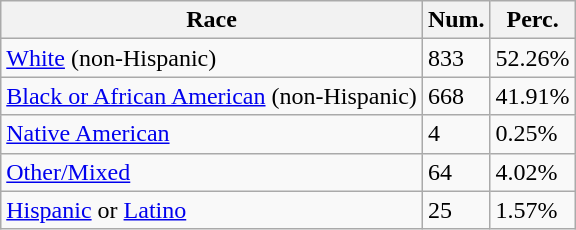<table class="wikitable">
<tr>
<th>Race</th>
<th>Num.</th>
<th>Perc.</th>
</tr>
<tr>
<td><a href='#'>White</a> (non-Hispanic)</td>
<td>833</td>
<td>52.26%</td>
</tr>
<tr>
<td><a href='#'>Black or African American</a> (non-Hispanic)</td>
<td>668</td>
<td>41.91%</td>
</tr>
<tr>
<td><a href='#'>Native American</a></td>
<td>4</td>
<td>0.25%</td>
</tr>
<tr>
<td><a href='#'>Other/Mixed</a></td>
<td>64</td>
<td>4.02%</td>
</tr>
<tr>
<td><a href='#'>Hispanic</a> or <a href='#'>Latino</a></td>
<td>25</td>
<td>1.57%</td>
</tr>
</table>
